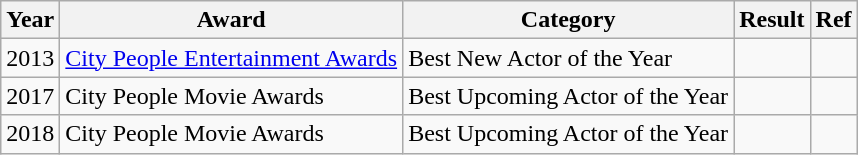<table class="wikitable">
<tr>
<th>Year</th>
<th>Award</th>
<th>Category</th>
<th>Result</th>
<th>Ref</th>
</tr>
<tr>
<td>2013</td>
<td><a href='#'>City People Entertainment Awards</a></td>
<td>Best New Actor of the Year</td>
<td></td>
<td></td>
</tr>
<tr>
<td>2017</td>
<td>City People Movie Awards</td>
<td>Best Upcoming Actor of the Year</td>
<td></td>
<td></td>
</tr>
<tr>
<td>2018</td>
<td>City People Movie Awards</td>
<td>Best Upcoming Actor of the Year</td>
<td></td>
<td></td>
</tr>
</table>
